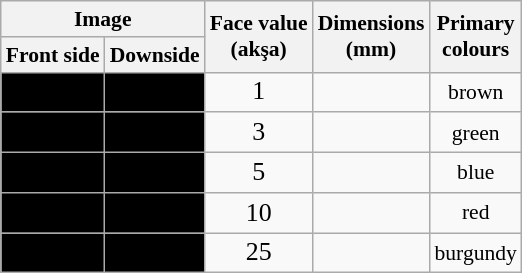<table class="wikitable" style="font-size: 90%; text-align:center">
<tr>
<th colspan="2">Image</th>
<th rowspan="2">Face value<br>(akşa)</th>
<th rowspan="2">Dimensions<br>(mm)</th>
<th rowspan="2">Primary<br>colours</th>
</tr>
<tr>
<th>Front side</th>
<th>Downside</th>
</tr>
<tr>
<td bgcolor="#000000"></td>
<td bgcolor="#000000"></td>
<td><big>1</big></td>
<td></td>
<td>brown</td>
</tr>
<tr>
<td bgcolor="#000000"></td>
<td bgcolor="#000000"></td>
<td><big>3</big></td>
<td></td>
<td>green</td>
</tr>
<tr>
<td bgcolor="#000000"></td>
<td bgcolor="#000000"></td>
<td><big>5</big></td>
<td></td>
<td>blue</td>
</tr>
<tr>
<td bgcolor="#000000"></td>
<td bgcolor="#000000"></td>
<td><big>10</big></td>
<td></td>
<td>red</td>
</tr>
<tr>
<td bgcolor="#000000"></td>
<td bgcolor="#000000"></td>
<td><big>25</big></td>
<td></td>
<td>burgundy</td>
</tr>
</table>
